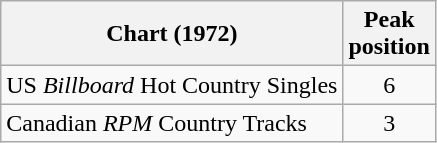<table class="wikitable sortable">
<tr>
<th>Chart (1972)</th>
<th>Peak<br>position</th>
</tr>
<tr>
<td>US <em>Billboard</em> Hot Country Singles</td>
<td align="center">6</td>
</tr>
<tr>
<td>Canadian <em>RPM</em> Country Tracks</td>
<td align="center">3</td>
</tr>
</table>
